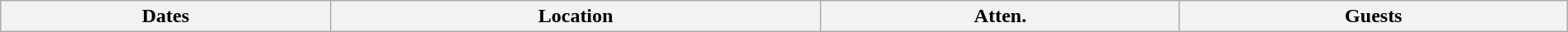<table class="wikitable" style="width:100%;">
<tr>
<th>Dates</th>
<th>Location</th>
<th>Atten.</th>
<th>Guests<br>
















</th>
</tr>
</table>
